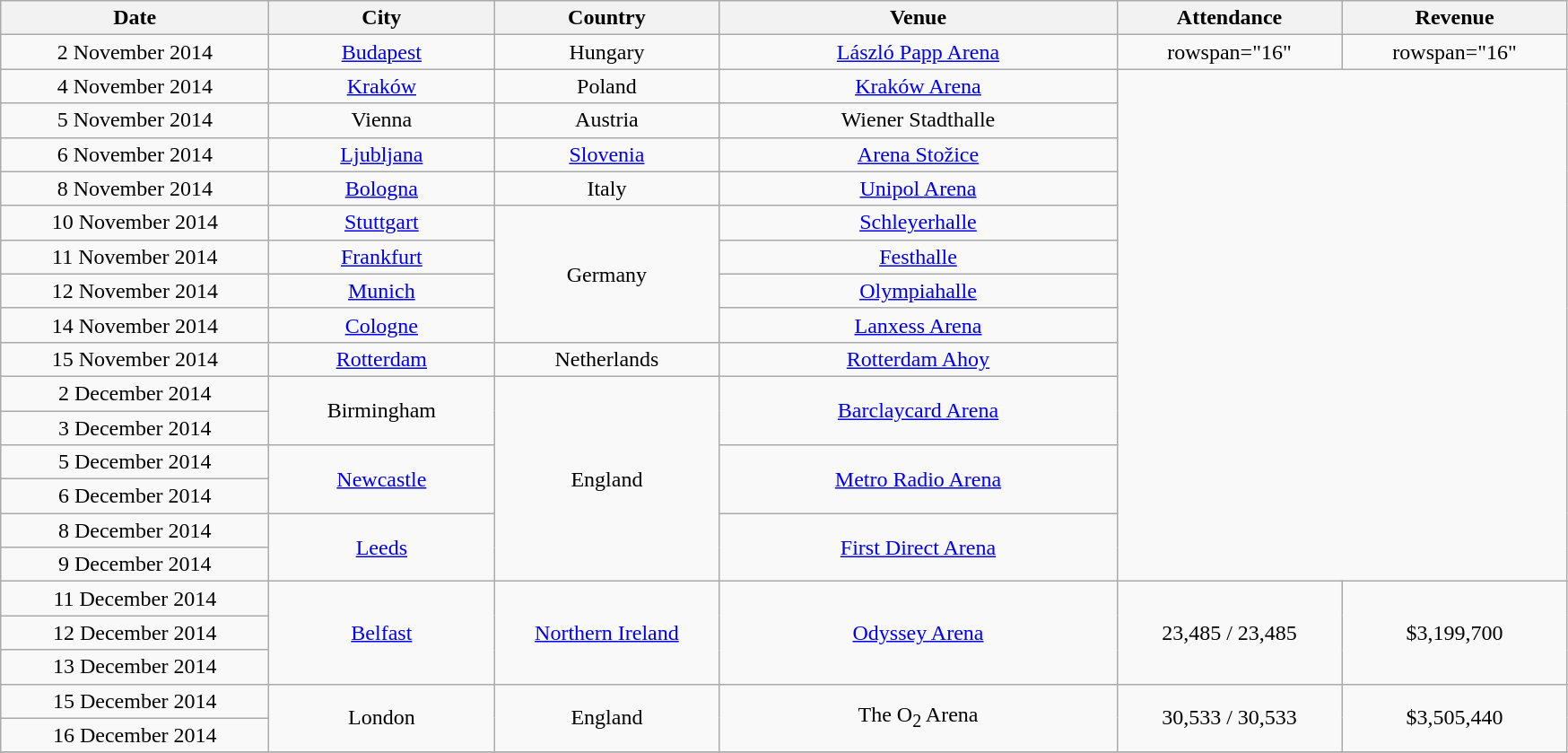<table class="wikitable" style="text-align:center;">
<tr>
<th scope="col" style="width:12em;">Date</th>
<th scope="col" style="width:10em;">City</th>
<th scope="col" style="width:10em;">Country</th>
<th scope="col" style="width:18em;">Venue</th>
<th scope="col" style="width:10em;">Attendance</th>
<th scope="col" style="width:10em;">Revenue</th>
</tr>
<tr>
<td>2 November 2014</td>
<td><a href='#'>Budapest</a></td>
<td>Hungary</td>
<td><a href='#'>László Papp Arena</a></td>
<td>rowspan="16" </td>
<td>rowspan="16" </td>
</tr>
<tr>
<td>4 November 2014</td>
<td><a href='#'>Kraków</a></td>
<td>Poland</td>
<td><a href='#'>Kraków Arena</a></td>
</tr>
<tr>
<td>5 November 2014</td>
<td>Vienna</td>
<td>Austria</td>
<td>Wiener Stadthalle</td>
</tr>
<tr>
<td>6 November 2014</td>
<td><a href='#'>Ljubljana</a></td>
<td><a href='#'>Slovenia</a></td>
<td><a href='#'>Arena Stožice</a></td>
</tr>
<tr>
<td>8 November 2014</td>
<td><a href='#'>Bologna</a></td>
<td>Italy</td>
<td><a href='#'>Unipol Arena</a></td>
</tr>
<tr>
<td>10 November 2014</td>
<td><a href='#'>Stuttgart</a></td>
<td rowspan="4">Germany</td>
<td><a href='#'>Schleyerhalle</a></td>
</tr>
<tr>
<td>11 November 2014</td>
<td><a href='#'>Frankfurt</a></td>
<td><a href='#'>Festhalle</a></td>
</tr>
<tr>
<td>12 November 2014</td>
<td><a href='#'>Munich</a></td>
<td><a href='#'>Olympiahalle</a></td>
</tr>
<tr>
<td>14 November 2014</td>
<td><a href='#'>Cologne</a></td>
<td><a href='#'>Lanxess Arena</a></td>
</tr>
<tr>
<td>15 November 2014</td>
<td><a href='#'>Rotterdam</a></td>
<td>Netherlands</td>
<td><a href='#'>Rotterdam Ahoy</a></td>
</tr>
<tr>
<td>2 December 2014</td>
<td rowspan="2">Birmingham</td>
<td rowspan="6">England</td>
<td rowspan="2"><a href='#'>Barclaycard Arena</a></td>
</tr>
<tr>
<td>3 December 2014</td>
</tr>
<tr>
<td>5 December 2014</td>
<td rowspan="2"><a href='#'>Newcastle</a></td>
<td rowspan="2"><a href='#'>Metro Radio Arena</a></td>
</tr>
<tr>
<td>6 December 2014</td>
</tr>
<tr>
<td>8 December 2014</td>
<td rowspan="2"><a href='#'>Leeds</a></td>
<td rowspan="2"><a href='#'>First Direct Arena</a></td>
</tr>
<tr>
<td>9 December 2014</td>
</tr>
<tr>
<td>11 December 2014</td>
<td rowspan="3"><a href='#'>Belfast</a></td>
<td rowspan="3"><a href='#'>Northern Ireland</a></td>
<td rowspan="3"><a href='#'>Odyssey Arena</a></td>
<td rowspan="3">23,485 / 23,485</td>
<td rowspan="3">$3,199,700</td>
</tr>
<tr>
<td>12 December 2014</td>
</tr>
<tr>
<td>13 December 2014</td>
</tr>
<tr>
<td>15 December 2014</td>
<td rowspan="2">London</td>
<td rowspan="2">England</td>
<td rowspan="2">The O<sub>2</sub> Arena</td>
<td rowspan="2">30,533 / 30,533</td>
<td rowspan="2">$3,505,440</td>
</tr>
<tr>
<td>16 December 2014</td>
</tr>
<tr>
</tr>
</table>
